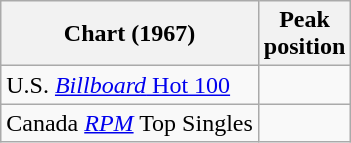<table class="wikitable">
<tr>
<th>Chart (1967)</th>
<th>Peak<br> position</th>
</tr>
<tr>
<td>U.S. <a href='#'><em>Billboard</em> Hot 100</a></td>
<td></td>
</tr>
<tr>
<td>Canada <em><a href='#'>RPM</a></em> Top Singles</td>
<td></td>
</tr>
</table>
